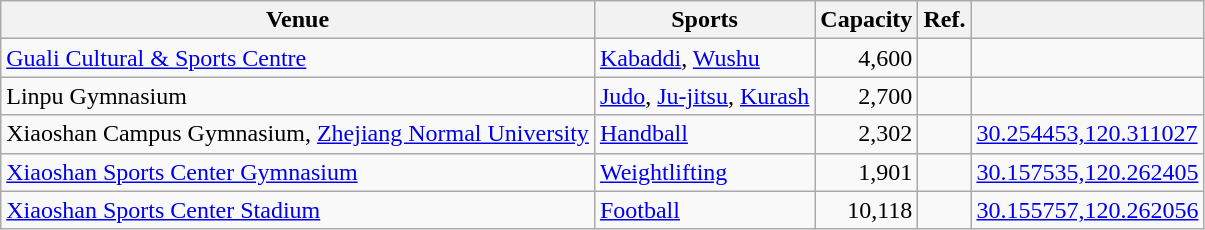<table class="wikitable sortable">
<tr>
<th>Venue</th>
<th>Sports</th>
<th>Capacity</th>
<th>Ref.</th>
<th></th>
</tr>
<tr>
<td><a href='#'>Guali Cultural & Sports Centre</a></td>
<td><a href='#'>Kabaddi</a>, <a href='#'>Wushu</a></td>
<td align=right>4,600</td>
<td></td>
<td></td>
</tr>
<tr>
<td>Linpu Gymnasium</td>
<td><a href='#'>Judo</a>, <a href='#'>Ju-jitsu</a>, <a href='#'>Kurash</a></td>
<td align=right>2,700</td>
<td></td>
<td></td>
</tr>
<tr>
<td>Xiaoshan Campus Gymnasium, <a href='#'>Zhejiang Normal University</a></td>
<td><a href='#'>Handball</a></td>
<td align=right>2,302</td>
<td></td>
<td><a href='#'>30.254453,120.311027</a></td>
</tr>
<tr>
<td><a href='#'>Xiaoshan Sports Center Gymnasium</a></td>
<td><a href='#'>Weightlifting</a></td>
<td align=right>1,901</td>
<td></td>
<td><a href='#'>30.157535,120.262405</a></td>
</tr>
<tr>
<td><a href='#'>Xiaoshan Sports Center Stadium</a></td>
<td><a href='#'>Football</a></td>
<td align=right>10,118</td>
<td></td>
<td><a href='#'>30.155757,120.262056</a></td>
</tr>
</table>
